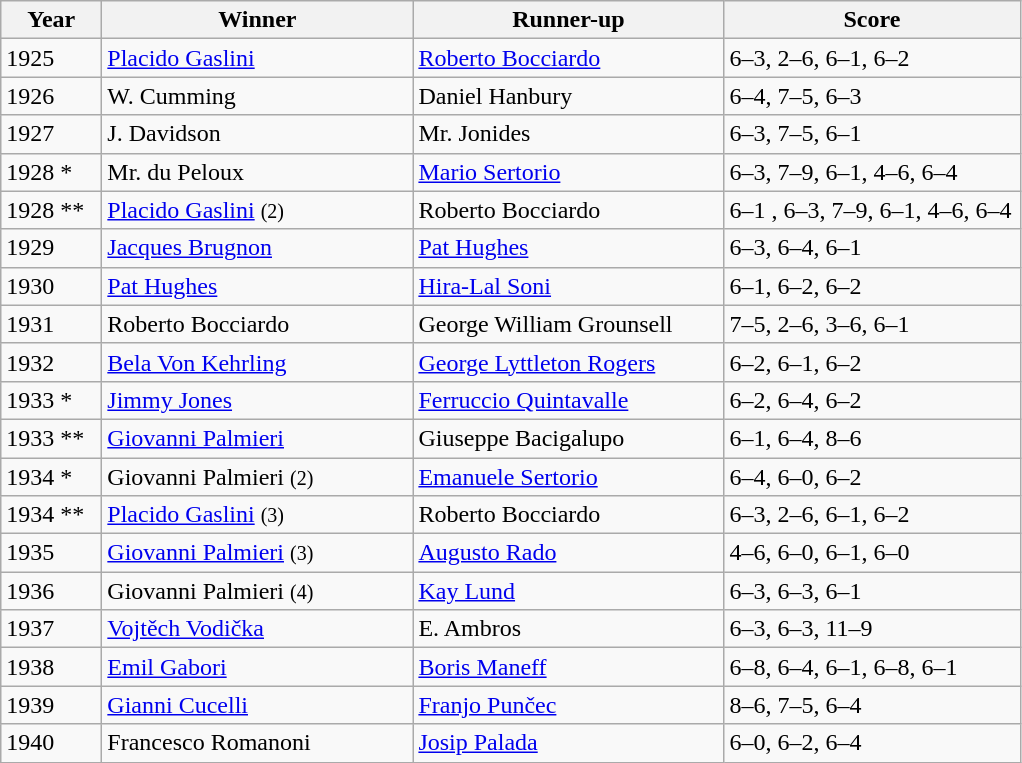<table class="wikitable">
<tr>
<th style="width:60px;">Year</th>
<th style="width:200px;">Winner</th>
<th style="width:200px;">Runner-up</th>
<th style="width:190px;">Score</th>
</tr>
<tr>
<td>1925</td>
<td> <a href='#'>Placido Gaslini</a></td>
<td> <a href='#'>Roberto Bocciardo</a></td>
<td>6–3, 2–6, 6–1, 6–2</td>
</tr>
<tr>
<td>1926</td>
<td> W. Cumming</td>
<td> Daniel Hanbury</td>
<td>6–4, 7–5, 6–3</td>
</tr>
<tr>
<td>1927</td>
<td> J. Davidson</td>
<td> Mr. Jonides</td>
<td>6–3, 7–5, 6–1</td>
</tr>
<tr>
<td>1928 *</td>
<td> Mr. du Peloux</td>
<td> <a href='#'>Mario Sertorio</a></td>
<td>6–3, 7–9, 6–1, 4–6, 6–4</td>
</tr>
<tr>
<td>1928 **</td>
<td> <a href='#'>Placido Gaslini</a> <small>(2)</small></td>
<td> Roberto Bocciardo</td>
<td>6–1 , 6–3, 7–9, 6–1, 4–6, 6–4</td>
</tr>
<tr>
<td>1929</td>
<td> <a href='#'>Jacques Brugnon</a></td>
<td> <a href='#'>Pat Hughes</a></td>
<td>6–3, 6–4, 6–1</td>
</tr>
<tr>
<td>1930</td>
<td> <a href='#'>Pat Hughes</a></td>
<td> <a href='#'>Hira-Lal Soni</a></td>
<td>6–1, 6–2, 6–2</td>
</tr>
<tr>
<td>1931</td>
<td> Roberto Bocciardo</td>
<td> George William Grounsell</td>
<td>7–5, 2–6, 3–6, 6–1</td>
</tr>
<tr>
<td>1932</td>
<td> <a href='#'>Bela Von Kehrling</a></td>
<td>  <a href='#'>George Lyttleton Rogers</a></td>
<td>6–2, 6–1, 6–2</td>
</tr>
<tr>
<td>1933 *</td>
<td> <a href='#'>Jimmy Jones</a></td>
<td> <a href='#'>Ferruccio Quintavalle</a></td>
<td>6–2, 6–4, 6–2</td>
</tr>
<tr>
<td>1933 **</td>
<td> <a href='#'>Giovanni Palmieri</a></td>
<td> Giuseppe Bacigalupo</td>
<td>6–1, 6–4, 8–6</td>
</tr>
<tr>
<td>1934 *</td>
<td> Giovanni Palmieri <small>(2)</small></td>
<td> <a href='#'>Emanuele Sertorio</a></td>
<td>6–4, 6–0, 6–2</td>
</tr>
<tr>
<td>1934 **</td>
<td> <a href='#'>Placido Gaslini</a> <small>(3)</small></td>
<td> Roberto Bocciardo</td>
<td>6–3, 2–6, 6–1, 6–2</td>
</tr>
<tr>
<td>1935</td>
<td> <a href='#'>Giovanni Palmieri</a> <small>(3)</small></td>
<td> <a href='#'>Augusto Rado</a></td>
<td>4–6, 6–0, 6–1, 6–0</td>
</tr>
<tr>
<td>1936</td>
<td> Giovanni Palmieri <small>(4)</small></td>
<td> <a href='#'>Kay Lund</a></td>
<td>6–3, 6–3, 6–1</td>
</tr>
<tr>
<td>1937</td>
<td> <a href='#'>Vojtěch Vodička</a></td>
<td> E. Ambros</td>
<td>6–3, 6–3, 11–9</td>
</tr>
<tr>
<td>1938</td>
<td> <a href='#'>Emil Gabori</a></td>
<td> <a href='#'>Boris Maneff</a></td>
<td>6–8, 6–4, 6–1, 6–8, 6–1</td>
</tr>
<tr>
<td>1939</td>
<td> <a href='#'>Gianni Cucelli</a></td>
<td> <a href='#'>Franjo Punčec</a></td>
<td>8–6, 7–5, 6–4</td>
</tr>
<tr>
<td>1940</td>
<td> Francesco Romanoni</td>
<td> <a href='#'>Josip Palada</a></td>
<td>6–0, 6–2, 6–4</td>
</tr>
</table>
